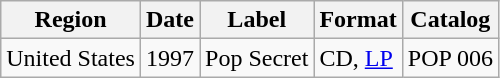<table class="wikitable">
<tr>
<th>Region</th>
<th>Date</th>
<th>Label</th>
<th>Format</th>
<th>Catalog</th>
</tr>
<tr>
<td>United States</td>
<td>1997</td>
<td>Pop Secret</td>
<td>CD, <a href='#'>LP</a></td>
<td>POP 006</td>
</tr>
</table>
